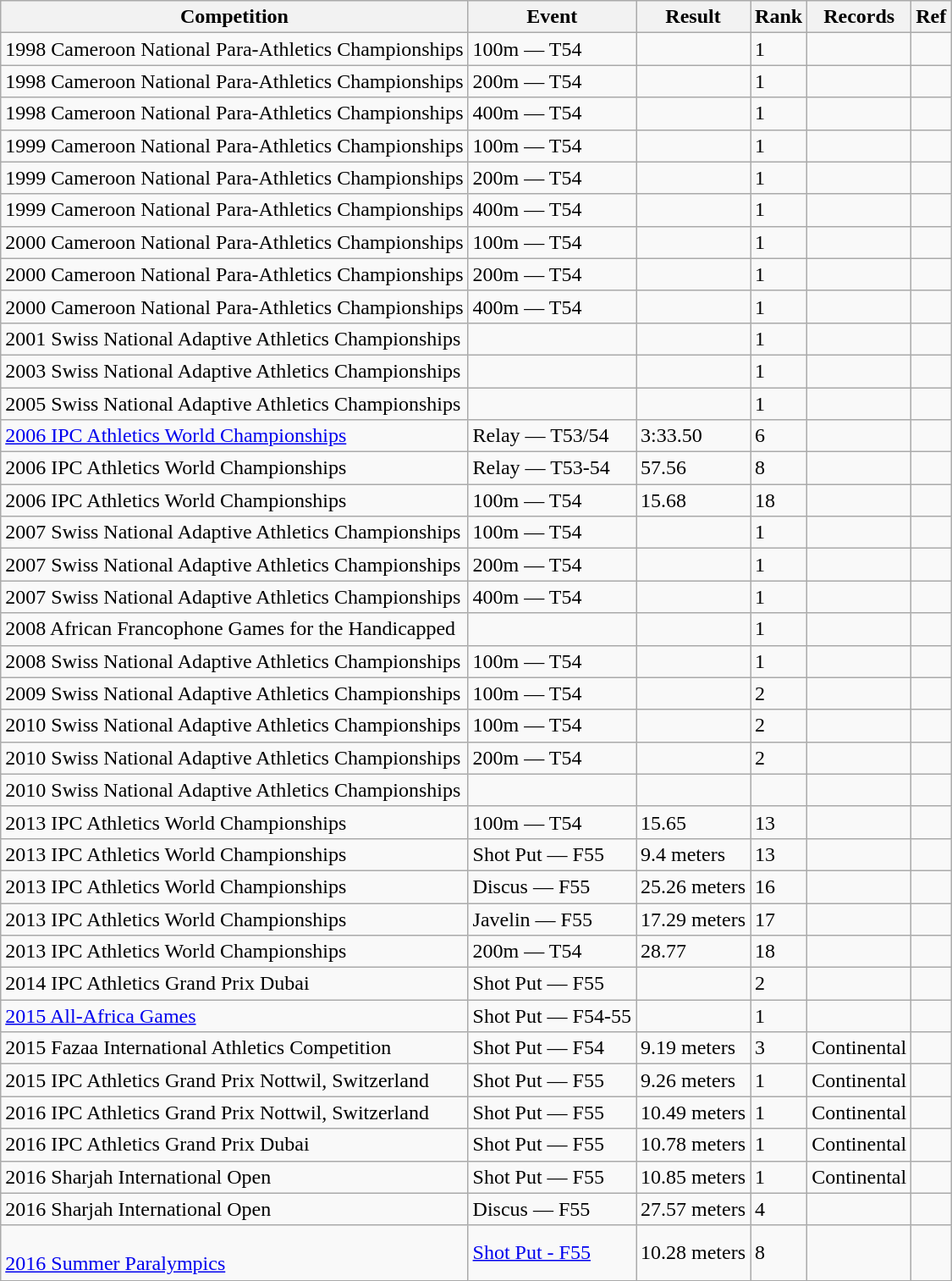<table class="wikitable">
<tr>
<th>Competition</th>
<th>Event</th>
<th>Result</th>
<th>Rank</th>
<th>Records</th>
<th>Ref</th>
</tr>
<tr>
<td>1998 Cameroon National Para-Athletics Championships</td>
<td>100m — T54</td>
<td></td>
<td>1</td>
<td></td>
<td></td>
</tr>
<tr>
<td>1998 Cameroon National Para-Athletics Championships</td>
<td>200m — T54</td>
<td></td>
<td>1</td>
<td></td>
<td></td>
</tr>
<tr>
<td>1998 Cameroon National Para-Athletics Championships</td>
<td>400m — T54</td>
<td></td>
<td>1</td>
<td></td>
<td></td>
</tr>
<tr>
<td>1999 Cameroon National Para-Athletics Championships</td>
<td>100m — T54</td>
<td></td>
<td>1</td>
<td></td>
<td></td>
</tr>
<tr>
<td>1999 Cameroon National Para-Athletics Championships</td>
<td>200m — T54</td>
<td></td>
<td>1</td>
<td></td>
<td></td>
</tr>
<tr>
<td>1999 Cameroon National Para-Athletics Championships</td>
<td>400m — T54</td>
<td></td>
<td>1</td>
<td></td>
<td></td>
</tr>
<tr>
<td>2000 Cameroon National Para-Athletics Championships</td>
<td>100m — T54</td>
<td></td>
<td>1</td>
<td></td>
<td></td>
</tr>
<tr>
<td>2000 Cameroon National Para-Athletics Championships</td>
<td>200m — T54</td>
<td></td>
<td>1</td>
<td></td>
<td></td>
</tr>
<tr>
<td>2000 Cameroon National Para-Athletics Championships</td>
<td>400m — T54</td>
<td></td>
<td>1</td>
<td></td>
<td></td>
</tr>
<tr>
<td>2001 Swiss National Adaptive Athletics Championships</td>
<td></td>
<td></td>
<td>1</td>
<td></td>
<td></td>
</tr>
<tr>
<td>2003 Swiss National Adaptive Athletics Championships</td>
<td></td>
<td></td>
<td>1</td>
<td></td>
<td></td>
</tr>
<tr>
<td>2005 Swiss National Adaptive Athletics Championships</td>
<td></td>
<td></td>
<td>1</td>
<td></td>
<td></td>
</tr>
<tr>
<td><a href='#'>2006 IPC Athletics World Championships</a></td>
<td> Relay — T53/54</td>
<td>3:33.50</td>
<td>6</td>
<td></td>
<td></td>
</tr>
<tr>
<td>2006 IPC Athletics World Championships</td>
<td> Relay — T53-54</td>
<td>57.56</td>
<td>8</td>
<td></td>
<td></td>
</tr>
<tr>
<td>2006 IPC Athletics World Championships</td>
<td>100m — T54</td>
<td>15.68</td>
<td>18</td>
<td></td>
<td></td>
</tr>
<tr>
<td>2007 Swiss National Adaptive Athletics Championships</td>
<td>100m — T54</td>
<td></td>
<td>1</td>
<td></td>
<td></td>
</tr>
<tr>
<td>2007 Swiss National Adaptive Athletics Championships</td>
<td>200m — T54</td>
<td></td>
<td>1</td>
<td></td>
<td></td>
</tr>
<tr>
<td>2007 Swiss National Adaptive Athletics Championships</td>
<td>400m — T54</td>
<td></td>
<td>1</td>
<td></td>
<td></td>
</tr>
<tr>
<td>2008 African Francophone Games for the Handicapped</td>
<td></td>
<td></td>
<td>1</td>
<td></td>
<td></td>
</tr>
<tr>
<td>2008 Swiss National Adaptive Athletics Championships</td>
<td>100m — T54</td>
<td></td>
<td>1</td>
<td></td>
<td></td>
</tr>
<tr>
<td>2009 Swiss National Adaptive Athletics Championships</td>
<td>100m — T54</td>
<td></td>
<td>2</td>
<td></td>
<td></td>
</tr>
<tr>
<td>2010 Swiss National Adaptive Athletics Championships</td>
<td>100m — T54</td>
<td></td>
<td>2</td>
<td></td>
<td></td>
</tr>
<tr>
<td>2010 Swiss National Adaptive Athletics Championships</td>
<td>200m — T54</td>
<td></td>
<td>2</td>
<td></td>
<td></td>
</tr>
<tr>
<td>2010 Swiss National Adaptive Athletics Championships</td>
<td></td>
<td></td>
<td></td>
<td></td>
<td></td>
</tr>
<tr>
<td>2013 IPC Athletics World Championships</td>
<td>100m — T54</td>
<td>15.65</td>
<td>13</td>
<td></td>
<td></td>
</tr>
<tr>
<td>2013 IPC Athletics World Championships</td>
<td>Shot Put — F55</td>
<td>9.4 meters</td>
<td>13</td>
<td></td>
<td></td>
</tr>
<tr>
<td>2013 IPC Athletics World Championships</td>
<td>Discus — F55</td>
<td>25.26 meters</td>
<td>16</td>
<td></td>
<td></td>
</tr>
<tr>
<td>2013 IPC Athletics World Championships</td>
<td>Javelin — F55</td>
<td>17.29 meters</td>
<td>17</td>
<td></td>
<td></td>
</tr>
<tr>
<td>2013 IPC Athletics World Championships</td>
<td>200m — T54</td>
<td>28.77</td>
<td>18</td>
<td></td>
<td></td>
</tr>
<tr>
<td>2014 IPC Athletics Grand Prix Dubai</td>
<td>Shot Put — F55</td>
<td></td>
<td>2</td>
<td></td>
<td></td>
</tr>
<tr>
<td><a href='#'>2015 All-Africa Games</a></td>
<td>Shot Put — F54-55</td>
<td></td>
<td>1</td>
<td></td>
<td></td>
</tr>
<tr>
<td>2015 Fazaa International Athletics Competition</td>
<td>Shot Put — F54</td>
<td>9.19 meters</td>
<td>3</td>
<td>Continental</td>
<td></td>
</tr>
<tr>
<td>2015 IPC Athletics Grand Prix Nottwil, Switzerland</td>
<td>Shot Put — F55</td>
<td>9.26 meters</td>
<td>1</td>
<td>Continental</td>
<td></td>
</tr>
<tr>
<td>2016 IPC Athletics Grand Prix Nottwil, Switzerland</td>
<td>Shot Put — F55</td>
<td>10.49 meters</td>
<td>1</td>
<td>Continental</td>
<td></td>
</tr>
<tr>
<td>2016 IPC Athletics Grand Prix Dubai</td>
<td>Shot Put — F55</td>
<td>10.78 meters</td>
<td>1</td>
<td>Continental</td>
<td></td>
</tr>
<tr>
<td>2016 Sharjah International Open</td>
<td>Shot Put — F55</td>
<td>10.85 meters</td>
<td>1</td>
<td>Continental</td>
<td></td>
</tr>
<tr>
<td>2016 Sharjah International Open</td>
<td>Discus — F55</td>
<td>27.57 meters</td>
<td>4</td>
<td></td>
<td></td>
</tr>
<tr>
<td><br><a href='#'>2016 Summer Paralympics</a></td>
<td><a href='#'>Shot Put - F55</a></td>
<td>10.28 meters</td>
<td>8</td>
<td></td>
<td></td>
</tr>
</table>
